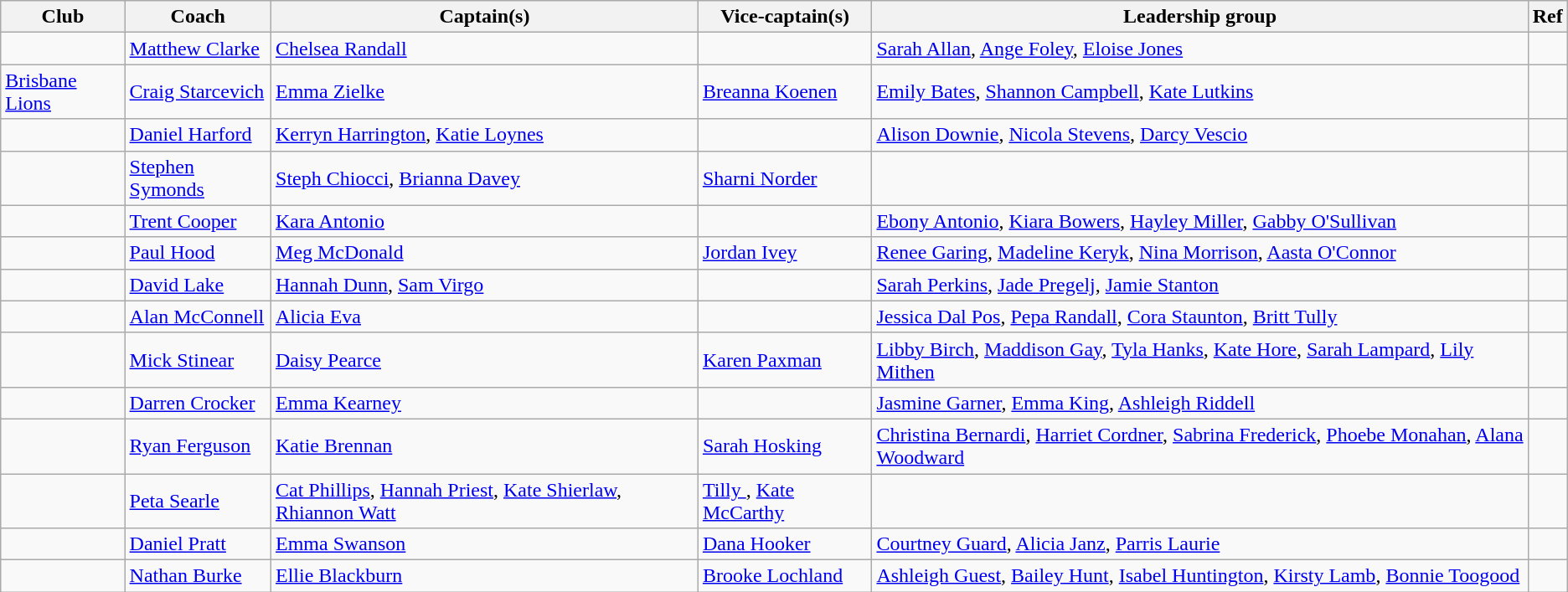<table class="wikitable" style="font-size:100%;">
<tr>
<th>Club</th>
<th>Coach</th>
<th>Captain(s)</th>
<th>Vice-captain(s)</th>
<th>Leadership group</th>
<th>Ref</th>
</tr>
<tr>
<td></td>
<td><a href='#'>Matthew Clarke</a></td>
<td><a href='#'>Chelsea Randall</a></td>
<td></td>
<td class="nowrap"><a href='#'>Sarah Allan</a>, <a href='#'>Ange Foley</a>, <a href='#'>Eloise Jones</a></td>
<td></td>
</tr>
<tr>
<td><a href='#'>Brisbane Lions</a></td>
<td><a href='#'>Craig Starcevich</a></td>
<td><a href='#'>Emma Zielke</a></td>
<td><a href='#'>Breanna Koenen</a></td>
<td class="nowrap"><a href='#'>Emily Bates</a>, <a href='#'>Shannon Campbell</a>, <a href='#'>Kate Lutkins</a></td>
<td></td>
</tr>
<tr>
<td></td>
<td><a href='#'>Daniel Harford</a></td>
<td><a href='#'>Kerryn Harrington</a>, <a href='#'>Katie Loynes</a></td>
<td></td>
<td class="nowrap"><a href='#'>Alison Downie</a>, <a href='#'>Nicola Stevens</a>, <a href='#'>Darcy Vescio</a></td>
<td></td>
</tr>
<tr>
<td></td>
<td><a href='#'>Stephen Symonds</a></td>
<td><a href='#'>Steph Chiocci</a>, <a href='#'>Brianna Davey</a></td>
<td><a href='#'>Sharni Norder</a></td>
<td></td>
<td></td>
</tr>
<tr>
<td></td>
<td><a href='#'>Trent Cooper</a></td>
<td><a href='#'>Kara Antonio</a></td>
<td></td>
<td class="nowrap"><a href='#'>Ebony Antonio</a>, <a href='#'>Kiara Bowers</a>, <a href='#'>Hayley Miller</a>, <a href='#'>Gabby O'Sullivan</a></td>
<td></td>
</tr>
<tr>
<td></td>
<td><a href='#'>Paul Hood</a></td>
<td><a href='#'>Meg McDonald</a></td>
<td><a href='#'>Jordan Ivey</a></td>
<td class="nowrap"><a href='#'>Renee Garing</a>, <a href='#'>Madeline Keryk</a>, <a href='#'>Nina Morrison</a>, <a href='#'>Aasta O'Connor</a></td>
<td></td>
</tr>
<tr>
<td></td>
<td><a href='#'>David Lake</a></td>
<td><a href='#'>Hannah Dunn</a>, <a href='#'>Sam Virgo</a></td>
<td></td>
<td class="nowrap"><a href='#'>Sarah Perkins</a>, <a href='#'>Jade Pregelj</a>, <a href='#'>Jamie Stanton</a></td>
<td></td>
</tr>
<tr>
<td></td>
<td><a href='#'>Alan McConnell</a></td>
<td><a href='#'>Alicia Eva</a></td>
<td></td>
<td class="nowrap"><a href='#'>Jessica Dal Pos</a>, <a href='#'>Pepa Randall</a>, <a href='#'>Cora Staunton</a>, <a href='#'>Britt Tully</a></td>
<td></td>
</tr>
<tr>
<td></td>
<td><a href='#'>Mick Stinear</a></td>
<td><a href='#'>Daisy Pearce</a></td>
<td><a href='#'>Karen Paxman</a></td>
<td class="nowrap"><a href='#'>Libby Birch</a>, <a href='#'>Maddison Gay</a>, <a href='#'>Tyla Hanks</a>, <a href='#'>Kate Hore</a>, <a href='#'>Sarah Lampard</a>, <a href='#'>Lily Mithen</a></td>
<td></td>
</tr>
<tr>
<td></td>
<td><a href='#'>Darren Crocker</a></td>
<td><a href='#'>Emma Kearney</a></td>
<td></td>
<td class="nowrap"><a href='#'>Jasmine Garner</a>, <a href='#'>Emma King</a>, <a href='#'>Ashleigh Riddell</a></td>
<td></td>
</tr>
<tr>
<td></td>
<td><a href='#'>Ryan Ferguson</a></td>
<td><a href='#'>Katie Brennan</a></td>
<td><a href='#'>Sarah Hosking</a></td>
<td class="nowrap"><a href='#'>Christina Bernardi</a>, <a href='#'>Harriet Cordner</a>, <a href='#'>Sabrina Frederick</a>, <a href='#'>Phoebe Monahan</a>, <a href='#'>Alana Woodward</a></td>
<td></td>
</tr>
<tr>
<td></td>
<td><a href='#'>Peta Searle</a></td>
<td><a href='#'>Cat&nbsp;Phillips</a>, <a href='#'>Hannah Priest</a>, <a href='#'>Kate Shierlaw</a>, <a href='#'>Rhiannon Watt</a></td>
<td><a href='#'>Tilly </a>, <a href='#'>Kate McCarthy</a></td>
<td></td>
<td></td>
</tr>
<tr>
<td></td>
<td><a href='#'>Daniel Pratt</a></td>
<td><a href='#'>Emma Swanson</a></td>
<td><a href='#'>Dana Hooker</a></td>
<td class="nowrap"><a href='#'>Courtney Guard</a>, <a href='#'>Alicia Janz</a>, <a href='#'>Parris Laurie</a></td>
<td></td>
</tr>
<tr>
<td></td>
<td><a href='#'>Nathan Burke</a></td>
<td><a href='#'>Ellie Blackburn</a></td>
<td><a href='#'>Brooke Lochland</a></td>
<td class="nowrap"><a href='#'>Ashleigh Guest</a>, <a href='#'>Bailey Hunt</a>, <a href='#'>Isabel Huntington</a>, <a href='#'>Kirsty Lamb</a>, <a href='#'>Bonnie Toogood</a></td>
<td></td>
</tr>
</table>
